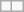<table class="wikitable">
<tr>
<td></td>
<td></td>
</tr>
</table>
